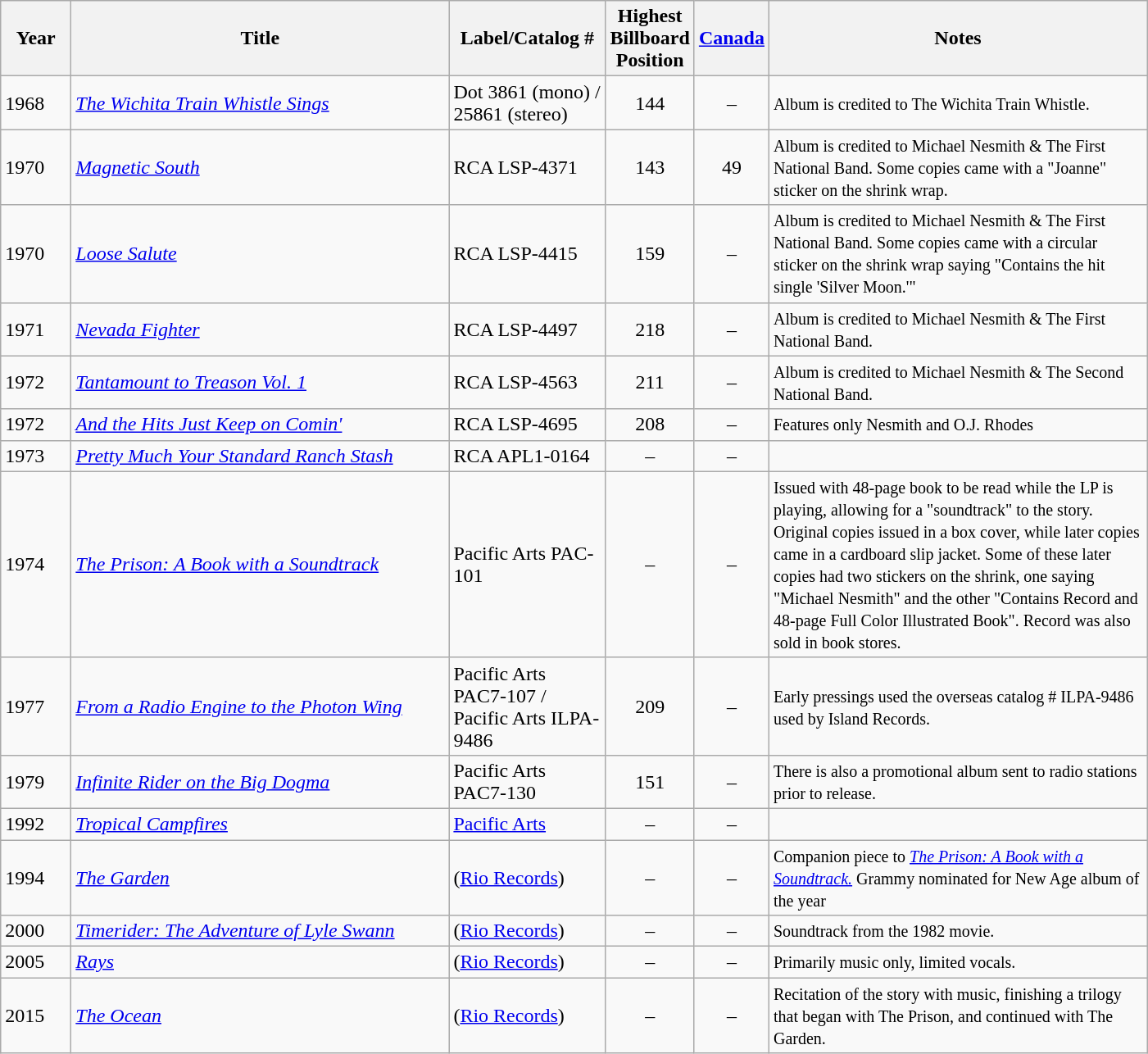<table class="wikitable">
<tr>
<th width="50">Year</th>
<th style="width:300px;">Title</th>
<th style="width:120px;">Label/Catalog #</th>
<th width="20">Highest Billboard Position</th>
<th width="20"><a href='#'>Canada</a></th>
<th style="width:300px;">Notes</th>
</tr>
<tr>
<td>1968</td>
<td><em><a href='#'>The Wichita Train Whistle Sings</a></em></td>
<td>Dot 3861 (mono) / 25861 (stereo)</td>
<td style="text-align:center;">144</td>
<td style="text-align:center;">–</td>
<td><small> Album is credited to The Wichita Train Whistle. </small></td>
</tr>
<tr>
<td>1970</td>
<td><em><a href='#'>Magnetic South</a></em></td>
<td>RCA LSP-4371</td>
<td style="text-align:center;">143</td>
<td style="text-align:center;">49</td>
<td><small>Album is credited to Michael Nesmith & The First National Band. Some copies came with a "Joanne" sticker on the shrink wrap.</small></td>
</tr>
<tr>
<td>1970</td>
<td><em><a href='#'>Loose Salute</a></em></td>
<td>RCA LSP-4415</td>
<td style="text-align:center;">159</td>
<td style="text-align:center;">–</td>
<td><small>Album is credited to Michael Nesmith & The First National Band. Some copies came with a circular sticker on the shrink wrap saying "Contains the hit single 'Silver Moon.'"</small></td>
</tr>
<tr>
<td>1971</td>
<td><em><a href='#'>Nevada Fighter</a></em></td>
<td>RCA LSP-4497</td>
<td style="text-align:center;">218</td>
<td style="text-align:center;">–</td>
<td><small>Album is credited to Michael Nesmith & The First National Band.</small></td>
</tr>
<tr>
<td>1972</td>
<td><em><a href='#'>Tantamount to Treason Vol. 1</a></em></td>
<td>RCA LSP-4563</td>
<td style="text-align:center;">211</td>
<td style="text-align:center;">–</td>
<td><small>Album is credited to Michael Nesmith & The Second National Band.</small></td>
</tr>
<tr>
<td>1972</td>
<td><em><a href='#'>And the Hits Just Keep on Comin'</a></em></td>
<td>RCA LSP-4695</td>
<td style="text-align:center;">208</td>
<td style="text-align:center;">–</td>
<td><small> Features only Nesmith and O.J. Rhodes</small></td>
</tr>
<tr>
<td>1973</td>
<td><em><a href='#'>Pretty Much Your Standard Ranch Stash</a></em></td>
<td>RCA APL1-0164</td>
<td style="text-align:center;">–</td>
<td style="text-align:center;">–</td>
<td></td>
</tr>
<tr>
<td>1974</td>
<td><em><a href='#'>The Prison: A Book with a Soundtrack</a></em></td>
<td>Pacific Arts PAC-101</td>
<td style="text-align:center;">–</td>
<td style="text-align:center;">–</td>
<td><small>Issued with 48-page book to be read while the LP is playing, allowing for a "soundtrack" to the story. Original copies issued in a box cover, while later copies came in a cardboard slip jacket. Some of these later copies had two stickers on the shrink, one saying "Michael Nesmith" and the other "Contains Record and 48-page Full Color Illustrated Book". Record was also sold in book stores.</small></td>
</tr>
<tr>
<td>1977</td>
<td><em><a href='#'>From a Radio Engine to the Photon Wing</a></em></td>
<td>Pacific Arts PAC7-107 / Pacific Arts ILPA-9486</td>
<td style="text-align:center;">209</td>
<td style="text-align:center;">–</td>
<td><small>Early pressings used the overseas catalog # ILPA-9486 used by Island Records.</small></td>
</tr>
<tr>
<td>1979</td>
<td><em><a href='#'>Infinite Rider on the Big Dogma</a></em></td>
<td>Pacific Arts PAC7-130</td>
<td style="text-align:center;">151</td>
<td style="text-align:center;">–</td>
<td><small> There is also a promotional album sent to radio stations prior to release.</small></td>
</tr>
<tr>
<td>1992</td>
<td><em><a href='#'>Tropical Campfires</a></em></td>
<td><a href='#'>Pacific Arts</a></td>
<td style="text-align:center;">–</td>
<td style="text-align:center;">–</td>
<td></td>
</tr>
<tr>
<td>1994</td>
<td><em><a href='#'>The Garden</a></em></td>
<td>(<a href='#'>Rio Records</a>)</td>
<td style="text-align:center;">–</td>
<td style="text-align:center;">–</td>
<td><small>Companion piece to <em><a href='#'>The Prison: A Book with a Soundtrack.</a></em> Grammy nominated for New Age album of the year </small></td>
</tr>
<tr>
<td>2000</td>
<td><em><a href='#'>Timerider: The Adventure of Lyle Swann</a></em></td>
<td>(<a href='#'>Rio Records</a>)</td>
<td style="text-align:center;">–</td>
<td style="text-align:center;">–</td>
<td><small>Soundtrack from the 1982 movie.</small></td>
</tr>
<tr>
<td>2005</td>
<td><em><a href='#'>Rays</a></em></td>
<td>(<a href='#'>Rio Records</a>)</td>
<td style="text-align:center;">–</td>
<td style="text-align:center;">–</td>
<td><small>Primarily music only, limited vocals.</small></td>
</tr>
<tr>
<td>2015</td>
<td><em><a href='#'>The Ocean</a></em></td>
<td>(<a href='#'>Rio Records</a>)</td>
<td style="text-align:center;">–</td>
<td style="text-align:center;">–</td>
<td><small>Recitation of the story with music, finishing a trilogy that began with The Prison, and continued with The Garden.</small></td>
</tr>
</table>
